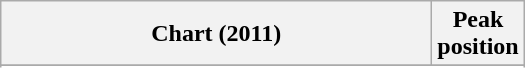<table class="wikitable plainrowheaders" style="text-align:center;">
<tr>
<th scope="col" style="width:17.5em;">Chart (2011)</th>
<th scope="col">Peak<br>position</th>
</tr>
<tr>
</tr>
<tr>
</tr>
</table>
